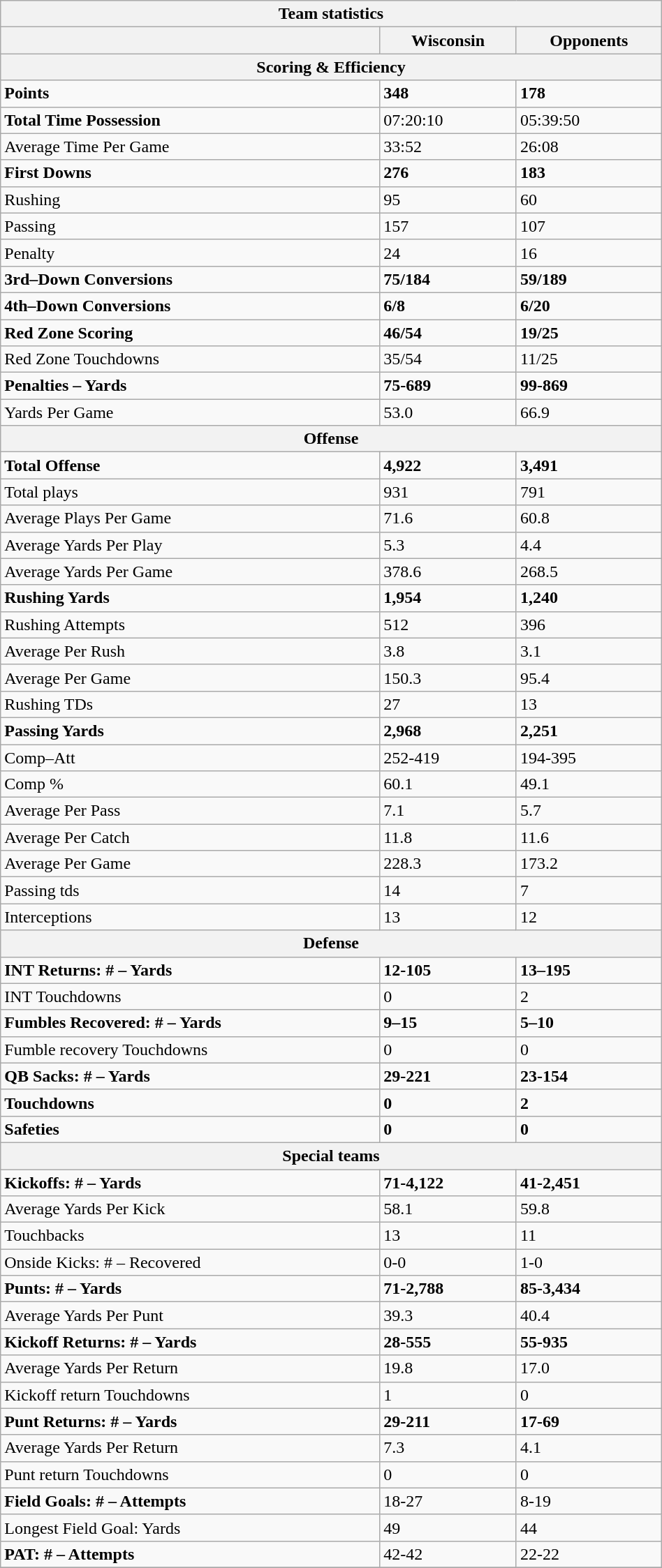<table style="width:50%;" class="wikitable collapsible collapsed">
<tr>
<th colspan="3">Team statistics</th>
</tr>
<tr>
<th> </th>
<th>Wisconsin</th>
<th>Opponents</th>
</tr>
<tr>
<th colspan="3">Scoring & Efficiency</th>
</tr>
<tr>
<td><strong>Points</strong></td>
<td><strong> 348 </strong></td>
<td><strong> 178 </strong></td>
</tr>
<tr>
<td><strong>Total Time Possession</strong></td>
<td>07:20:10</td>
<td>05:39:50</td>
</tr>
<tr>
<td>Average Time Per Game</td>
<td>33:52</td>
<td>26:08</td>
</tr>
<tr>
<td><strong>First Downs</strong></td>
<td><strong>276</strong></td>
<td><strong> 183 </strong></td>
</tr>
<tr>
<td>Rushing</td>
<td>95</td>
<td>60</td>
</tr>
<tr>
<td>Passing</td>
<td>157</td>
<td>107</td>
</tr>
<tr>
<td>Penalty</td>
<td>24</td>
<td>16</td>
</tr>
<tr>
<td><strong>3rd–Down Conversions</strong></td>
<td><strong>75/184 </strong></td>
<td><strong>59/189 </strong></td>
</tr>
<tr>
<td><strong>4th–Down Conversions</strong></td>
<td><strong>6/8 </strong></td>
<td><strong>6/20 </strong></td>
</tr>
<tr>
<td><strong>Red Zone Scoring</strong></td>
<td><strong>46/54 </strong></td>
<td><strong>19/25 </strong></td>
</tr>
<tr>
<td>Red Zone Touchdowns</td>
<td>35/54</td>
<td>11/25</td>
</tr>
<tr>
<td><strong>Penalties – Yards</strong></td>
<td><strong> 75-689</strong></td>
<td><strong> 99-869</strong></td>
</tr>
<tr>
<td>Yards Per Game</td>
<td>53.0</td>
<td>66.9</td>
</tr>
<tr>
<th colspan="3">Offense</th>
</tr>
<tr>
<td><strong>Total Offense</strong></td>
<td><strong> 4,922 </strong></td>
<td><strong> 3,491 </strong></td>
</tr>
<tr>
<td>Total plays</td>
<td>931</td>
<td>791</td>
</tr>
<tr>
<td>Average Plays Per Game</td>
<td>71.6</td>
<td>60.8</td>
</tr>
<tr>
<td>Average Yards Per Play</td>
<td>5.3</td>
<td>4.4</td>
</tr>
<tr>
<td>Average Yards Per Game</td>
<td>378.6</td>
<td>268.5</td>
</tr>
<tr>
<td><strong>Rushing Yards</strong></td>
<td><strong> 1,954 </strong></td>
<td><strong> 1,240 </strong></td>
</tr>
<tr>
<td>Rushing Attempts</td>
<td>512</td>
<td>396</td>
</tr>
<tr>
<td>Average Per Rush</td>
<td>3.8</td>
<td>3.1</td>
</tr>
<tr>
<td>Average Per Game</td>
<td>150.3</td>
<td>95.4</td>
</tr>
<tr>
<td>Rushing TDs</td>
<td>27</td>
<td>13</td>
</tr>
<tr>
<td><strong>Passing Yards</strong></td>
<td><strong> 2,968 </strong></td>
<td><strong> 2,251 </strong></td>
</tr>
<tr>
<td>Comp–Att</td>
<td>252-419</td>
<td>194-395</td>
</tr>
<tr>
<td>Comp %</td>
<td>60.1</td>
<td>49.1</td>
</tr>
<tr>
<td>Average Per Pass</td>
<td>7.1</td>
<td>5.7</td>
</tr>
<tr>
<td>Average Per Catch</td>
<td>11.8</td>
<td>11.6</td>
</tr>
<tr>
<td>Average Per Game</td>
<td>228.3</td>
<td>173.2</td>
</tr>
<tr>
<td>Passing tds</td>
<td>14</td>
<td>7</td>
</tr>
<tr>
<td>Interceptions</td>
<td>13</td>
<td>12</td>
</tr>
<tr>
<th colspan="3">Defense</th>
</tr>
<tr>
<td><strong>INT Returns: # – Yards</strong></td>
<td><strong> 12-105 </strong></td>
<td><strong> 13–195 </strong></td>
</tr>
<tr>
<td>INT Touchdowns</td>
<td>0</td>
<td>2</td>
</tr>
<tr>
<td><strong>Fumbles Recovered: # – Yards</strong></td>
<td><strong> 9–15 </strong></td>
<td><strong> 5–10 </strong></td>
</tr>
<tr>
<td>Fumble recovery Touchdowns</td>
<td>0</td>
<td>0</td>
</tr>
<tr>
<td><strong>QB Sacks: # – Yards</strong></td>
<td><strong> 29-221 </strong></td>
<td><strong> 23-154 </strong></td>
</tr>
<tr>
<td><strong>Touchdowns</strong></td>
<td><strong>0</strong></td>
<td><strong>2</strong></td>
</tr>
<tr>
<td><strong>Safeties</strong></td>
<td><strong>0</strong></td>
<td><strong>0</strong></td>
</tr>
<tr>
<th colspan="3">Special teams</th>
</tr>
<tr>
<td><strong>Kickoffs: # – Yards</strong></td>
<td><strong> 71-4,122 </strong></td>
<td><strong> 41-2,451 </strong></td>
</tr>
<tr>
<td>Average Yards Per Kick</td>
<td>58.1</td>
<td>59.8</td>
</tr>
<tr>
<td>Touchbacks</td>
<td>13</td>
<td>11</td>
</tr>
<tr>
<td>Onside Kicks: # – Recovered</td>
<td>0-0</td>
<td>1-0</td>
</tr>
<tr>
<td><strong>Punts: # – Yards</strong></td>
<td><strong> 71-2,788 </strong></td>
<td><strong> 85-3,434 </strong></td>
</tr>
<tr>
<td>Average Yards Per Punt</td>
<td>39.3</td>
<td>40.4</td>
</tr>
<tr>
<td><strong>Kickoff Returns: # – Yards</strong></td>
<td><strong> 28-555 </strong></td>
<td><strong> 55-935 </strong></td>
</tr>
<tr>
<td>Average Yards Per Return</td>
<td>19.8</td>
<td>17.0</td>
</tr>
<tr>
<td>Kickoff return Touchdowns</td>
<td>1</td>
<td>0</td>
</tr>
<tr>
<td><strong>Punt Returns: # – Yards</strong></td>
<td><strong> 29-211 </strong></td>
<td><strong> 17-69 </strong></td>
</tr>
<tr>
<td>Average Yards Per Return</td>
<td>7.3</td>
<td>4.1</td>
</tr>
<tr>
<td>Punt return Touchdowns</td>
<td>0</td>
<td>0</td>
</tr>
<tr>
<td><strong>Field Goals: # – Attempts</strong></td>
<td>18-27</td>
<td>8-19</td>
</tr>
<tr>
<td>Longest Field Goal: Yards</td>
<td>49</td>
<td>44</td>
</tr>
<tr>
<td><strong>PAT: # – Attempts</strong></td>
<td>42-42</td>
<td>22-22</td>
</tr>
<tr>
</tr>
</table>
